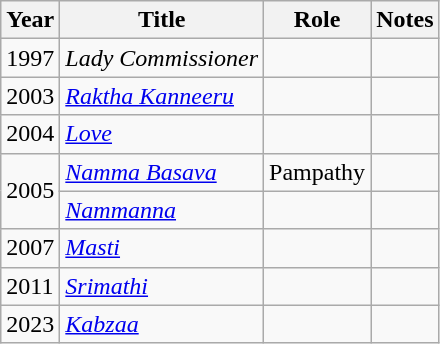<table class="wikitable plainrowheaders sortable">
<tr>
<th scope="col">Year</th>
<th scope="col">Title</th>
<th scope="col">Role</th>
<th scope="col" class="unsortable">Notes</th>
</tr>
<tr>
<td>1997</td>
<td><em>Lady Commissioner</em></td>
<td></td>
<td></td>
</tr>
<tr>
<td>2003</td>
<td><em><a href='#'>Raktha Kanneeru</a></em></td>
<td></td>
<td></td>
</tr>
<tr>
<td>2004</td>
<td><em><a href='#'>Love</a></em></td>
<td></td>
<td></td>
</tr>
<tr>
<td rowspan="2">2005</td>
<td><em><a href='#'>Namma Basava</a></em></td>
<td>Pampathy</td>
<td></td>
</tr>
<tr>
<td><em><a href='#'>Nammanna</a></em></td>
<td></td>
<td></td>
</tr>
<tr>
<td>2007</td>
<td><em><a href='#'>Masti</a></em></td>
<td></td>
<td></td>
</tr>
<tr>
<td>2011</td>
<td><em><a href='#'>Srimathi</a></em></td>
<td></td>
<td></td>
</tr>
<tr>
<td>2023</td>
<td><em><a href='#'>Kabzaa</a></em></td>
<td></td>
<td></td>
</tr>
</table>
